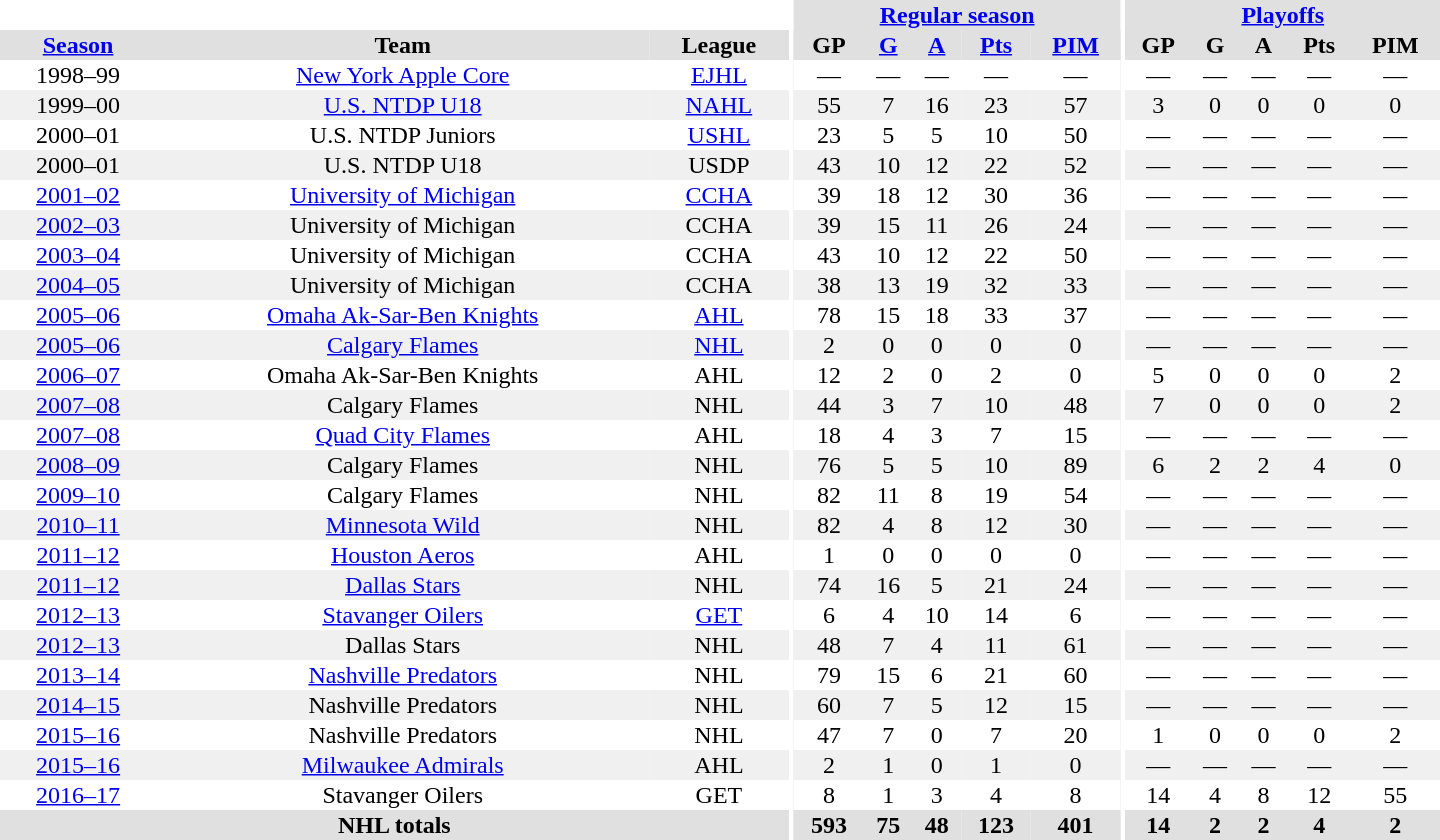<table border="0" cellpadding="1" cellspacing="0" style="text-align:center; width:60em;">
<tr bgcolor="#e0e0e0">
<th colspan="3" bgcolor="#ffffff"></th>
<th rowspan="100" bgcolor="#ffffff"></th>
<th colspan="5"><a href='#'>Regular season</a></th>
<th rowspan="100" bgcolor="#ffffff"></th>
<th colspan="5"><a href='#'>Playoffs</a></th>
</tr>
<tr bgcolor="#e0e0e0">
<th><a href='#'>Season</a></th>
<th>Team</th>
<th>League</th>
<th>GP</th>
<th><a href='#'>G</a></th>
<th><a href='#'>A</a></th>
<th><a href='#'>Pts</a></th>
<th><a href='#'>PIM</a></th>
<th>GP</th>
<th>G</th>
<th>A</th>
<th>Pts</th>
<th>PIM</th>
</tr>
<tr>
<td>1998–99</td>
<td><a href='#'>New York Apple Core</a></td>
<td><a href='#'>EJHL</a></td>
<td>—</td>
<td>—</td>
<td>—</td>
<td>—</td>
<td>—</td>
<td>—</td>
<td>—</td>
<td>—</td>
<td>—</td>
<td>—</td>
</tr>
<tr bgcolor="#f0f0f0">
<td>1999–00</td>
<td><a href='#'>U.S. NTDP U18</a></td>
<td><a href='#'>NAHL</a></td>
<td>55</td>
<td>7</td>
<td>16</td>
<td>23</td>
<td>57</td>
<td>3</td>
<td>0</td>
<td>0</td>
<td>0</td>
<td>0</td>
</tr>
<tr>
<td>2000–01</td>
<td>U.S. NTDP Juniors</td>
<td><a href='#'>USHL</a></td>
<td>23</td>
<td>5</td>
<td>5</td>
<td>10</td>
<td>50</td>
<td>—</td>
<td>—</td>
<td>—</td>
<td>—</td>
<td>—</td>
</tr>
<tr bgcolor="#f0f0f0">
<td>2000–01</td>
<td>U.S. NTDP U18</td>
<td>USDP</td>
<td>43</td>
<td>10</td>
<td>12</td>
<td>22</td>
<td>52</td>
<td>—</td>
<td>—</td>
<td>—</td>
<td>—</td>
<td>—</td>
</tr>
<tr>
<td><a href='#'>2001–02</a></td>
<td><a href='#'>University of Michigan</a></td>
<td><a href='#'>CCHA</a></td>
<td>39</td>
<td>18</td>
<td>12</td>
<td>30</td>
<td>36</td>
<td>—</td>
<td>—</td>
<td>—</td>
<td>—</td>
<td>—</td>
</tr>
<tr bgcolor="#f0f0f0">
<td><a href='#'>2002–03</a></td>
<td>University of Michigan</td>
<td>CCHA</td>
<td>39</td>
<td>15</td>
<td>11</td>
<td>26</td>
<td>24</td>
<td>—</td>
<td>—</td>
<td>—</td>
<td>—</td>
<td>—</td>
</tr>
<tr>
<td><a href='#'>2003–04</a></td>
<td>University of Michigan</td>
<td>CCHA</td>
<td>43</td>
<td>10</td>
<td>12</td>
<td>22</td>
<td>50</td>
<td>—</td>
<td>—</td>
<td>—</td>
<td>—</td>
<td>—</td>
</tr>
<tr bgcolor="#f0f0f0">
<td><a href='#'>2004–05</a></td>
<td>University of Michigan</td>
<td>CCHA</td>
<td>38</td>
<td>13</td>
<td>19</td>
<td>32</td>
<td>33</td>
<td>—</td>
<td>—</td>
<td>—</td>
<td>—</td>
<td>—</td>
</tr>
<tr>
<td><a href='#'>2005–06</a></td>
<td><a href='#'>Omaha Ak-Sar-Ben Knights</a></td>
<td><a href='#'>AHL</a></td>
<td>78</td>
<td>15</td>
<td>18</td>
<td>33</td>
<td>37</td>
<td>—</td>
<td>—</td>
<td>—</td>
<td>—</td>
<td>—</td>
</tr>
<tr bgcolor="#f0f0f0">
<td><a href='#'>2005–06</a></td>
<td><a href='#'>Calgary Flames</a></td>
<td><a href='#'>NHL</a></td>
<td>2</td>
<td>0</td>
<td>0</td>
<td>0</td>
<td>0</td>
<td>—</td>
<td>—</td>
<td>—</td>
<td>—</td>
<td>—</td>
</tr>
<tr>
<td><a href='#'>2006–07</a></td>
<td>Omaha Ak-Sar-Ben Knights</td>
<td>AHL</td>
<td>12</td>
<td>2</td>
<td>0</td>
<td>2</td>
<td>0</td>
<td>5</td>
<td>0</td>
<td>0</td>
<td>0</td>
<td>2</td>
</tr>
<tr bgcolor="#f0f0f0">
<td><a href='#'>2007–08</a></td>
<td>Calgary Flames</td>
<td>NHL</td>
<td>44</td>
<td>3</td>
<td>7</td>
<td>10</td>
<td>48</td>
<td>7</td>
<td>0</td>
<td>0</td>
<td>0</td>
<td>2</td>
</tr>
<tr>
<td><a href='#'>2007–08</a></td>
<td><a href='#'>Quad City Flames</a></td>
<td>AHL</td>
<td>18</td>
<td>4</td>
<td>3</td>
<td>7</td>
<td>15</td>
<td>—</td>
<td>—</td>
<td>—</td>
<td>—</td>
<td>—</td>
</tr>
<tr bgcolor="#f0f0f0">
<td><a href='#'>2008–09</a></td>
<td>Calgary Flames</td>
<td>NHL</td>
<td>76</td>
<td>5</td>
<td>5</td>
<td>10</td>
<td>89</td>
<td>6</td>
<td>2</td>
<td>2</td>
<td>4</td>
<td>0</td>
</tr>
<tr>
<td><a href='#'>2009–10</a></td>
<td>Calgary Flames</td>
<td>NHL</td>
<td>82</td>
<td>11</td>
<td>8</td>
<td>19</td>
<td>54</td>
<td>—</td>
<td>—</td>
<td>—</td>
<td>—</td>
<td>—</td>
</tr>
<tr bgcolor="#f0f0f0">
<td><a href='#'>2010–11</a></td>
<td><a href='#'>Minnesota Wild</a></td>
<td>NHL</td>
<td>82</td>
<td>4</td>
<td>8</td>
<td>12</td>
<td>30</td>
<td>—</td>
<td>—</td>
<td>—</td>
<td>—</td>
<td>—</td>
</tr>
<tr>
<td><a href='#'>2011–12</a></td>
<td><a href='#'>Houston Aeros</a></td>
<td>AHL</td>
<td>1</td>
<td>0</td>
<td>0</td>
<td>0</td>
<td>0</td>
<td>—</td>
<td>—</td>
<td>—</td>
<td>—</td>
<td>—</td>
</tr>
<tr bgcolor="#f0f0f0">
<td><a href='#'>2011–12</a></td>
<td><a href='#'>Dallas Stars</a></td>
<td>NHL</td>
<td>74</td>
<td>16</td>
<td>5</td>
<td>21</td>
<td>24</td>
<td>—</td>
<td>—</td>
<td>—</td>
<td>—</td>
<td>—</td>
</tr>
<tr>
<td><a href='#'>2012–13</a></td>
<td><a href='#'>Stavanger Oilers</a></td>
<td><a href='#'>GET</a></td>
<td>6</td>
<td>4</td>
<td>10</td>
<td>14</td>
<td>6</td>
<td>—</td>
<td>—</td>
<td>—</td>
<td>—</td>
<td>—</td>
</tr>
<tr bgcolor="#f0f0f0">
<td><a href='#'>2012–13</a></td>
<td>Dallas Stars</td>
<td>NHL</td>
<td>48</td>
<td>7</td>
<td>4</td>
<td>11</td>
<td>61</td>
<td>—</td>
<td>—</td>
<td>—</td>
<td>—</td>
<td>—</td>
</tr>
<tr>
<td><a href='#'>2013–14</a></td>
<td><a href='#'>Nashville Predators</a></td>
<td>NHL</td>
<td>79</td>
<td>15</td>
<td>6</td>
<td>21</td>
<td>60</td>
<td>—</td>
<td>—</td>
<td>—</td>
<td>—</td>
<td>—</td>
</tr>
<tr bgcolor="#f0f0f0">
<td><a href='#'>2014–15</a></td>
<td>Nashville Predators</td>
<td>NHL</td>
<td>60</td>
<td>7</td>
<td>5</td>
<td>12</td>
<td>15</td>
<td>—</td>
<td>—</td>
<td>—</td>
<td>—</td>
<td>—</td>
</tr>
<tr>
<td><a href='#'>2015–16</a></td>
<td>Nashville Predators</td>
<td>NHL</td>
<td>47</td>
<td>7</td>
<td>0</td>
<td>7</td>
<td>20</td>
<td>1</td>
<td>0</td>
<td>0</td>
<td>0</td>
<td>2</td>
</tr>
<tr bgcolor="#f0f0f0">
<td><a href='#'>2015–16</a></td>
<td><a href='#'>Milwaukee Admirals</a></td>
<td>AHL</td>
<td>2</td>
<td>1</td>
<td>0</td>
<td>1</td>
<td>0</td>
<td>—</td>
<td>—</td>
<td>—</td>
<td>—</td>
<td>—</td>
</tr>
<tr>
<td><a href='#'>2016–17</a></td>
<td>Stavanger Oilers</td>
<td>GET</td>
<td>8</td>
<td>1</td>
<td>3</td>
<td>4</td>
<td>8</td>
<td>14</td>
<td>4</td>
<td>8</td>
<td>12</td>
<td>55</td>
</tr>
<tr bgcolor="#e0e0e0">
<th colspan="3">NHL totals</th>
<th>593</th>
<th>75</th>
<th>48</th>
<th>123</th>
<th>401</th>
<th>14</th>
<th>2</th>
<th>2</th>
<th>4</th>
<th>2</th>
</tr>
</table>
